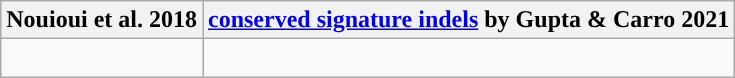<table class="wikitable">
<tr>
<th colspan=1>Nouioui et al. 2018</th>
<th colspan=1><a href='#'>conserved signature indels</a> by Gupta & Carro 2021</th>
</tr>
<tr>
<td style="vertical-align:top"><br></td>
<td><br></td>
</tr>
</table>
